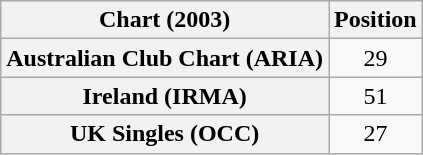<table class="wikitable sortable plainrowheaders">
<tr>
<th scope="col">Chart (2003)</th>
<th scope="col">Position</th>
</tr>
<tr>
<th scope="row">Australian Club Chart (ARIA)</th>
<td align="center">29</td>
</tr>
<tr>
<th scope="row">Ireland (IRMA)</th>
<td align="center">51</td>
</tr>
<tr>
<th scope="row">UK Singles (OCC)</th>
<td align="center">27</td>
</tr>
</table>
